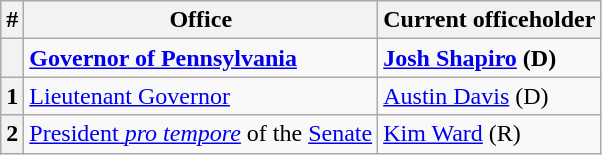<table class=wikitable>
<tr>
<th>#</th>
<th>Office</th>
<th>Current officeholder</th>
</tr>
<tr>
<th></th>
<td><strong><a href='#'>Governor of Pennsylvania</a></strong></td>
<td><strong><a href='#'>Josh Shapiro</a> (D)</strong></td>
</tr>
<tr>
<th>1</th>
<td><a href='#'>Lieutenant Governor</a></td>
<td><a href='#'>Austin Davis</a> (D)</td>
</tr>
<tr>
<th>2</th>
<td><a href='#'>President <em>pro tempore</em></a> of the <a href='#'>Senate</a></td>
<td><a href='#'>Kim Ward</a> (R)</td>
</tr>
</table>
